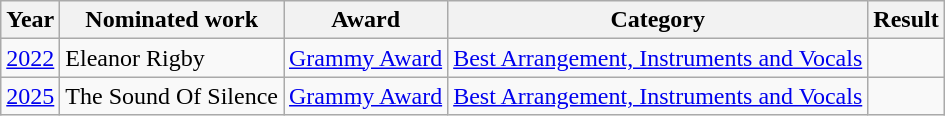<table class="wikitable">
<tr>
<th>Year</th>
<th>Nominated work</th>
<th>Award</th>
<th>Category</th>
<th>Result</th>
</tr>
<tr>
<td><a href='#'>2022</a></td>
<td>Eleanor Rigby</td>
<td><a href='#'>Grammy Award</a></td>
<td><a href='#'>Best Arrangement, Instruments and Vocals</a></td>
<td></td>
</tr>
<tr>
<td><a href='#'>2025</a></td>
<td>The Sound Of Silence</td>
<td><a href='#'>Grammy Award</a></td>
<td><a href='#'>Best Arrangement, Instruments and Vocals</a></td>
<td></td>
</tr>
</table>
